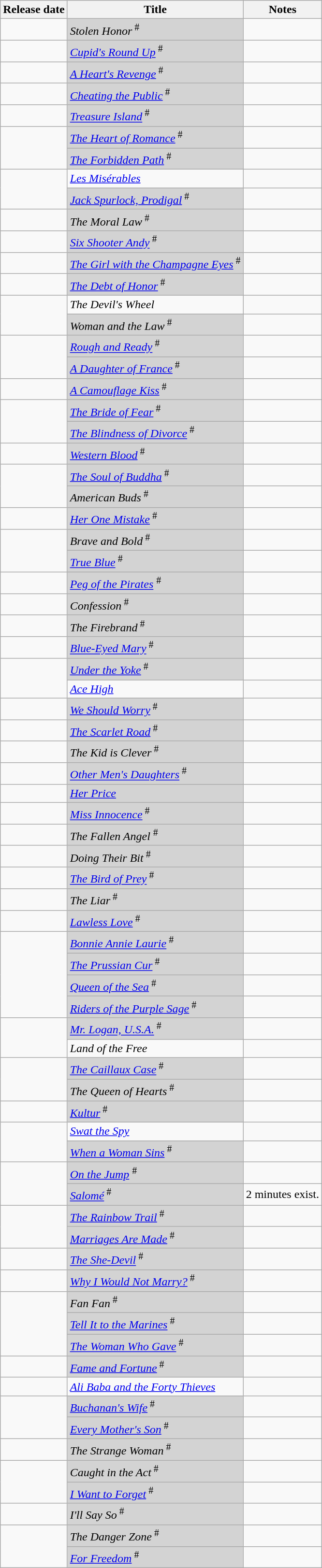<table class="wikitable sortable">
<tr>
<th>Release date</th>
<th>Title</th>
<th class="unsortable">Notes</th>
</tr>
<tr>
<td></td>
<td bgcolor=lightgray><em>Stolen Honor</em><sup> #</sup></td>
<td></td>
</tr>
<tr>
<td></td>
<td bgcolor=lightgray><em><a href='#'>Cupid's Round Up</a></em><sup> #</sup></td>
<td></td>
</tr>
<tr>
<td></td>
<td bgcolor=lightgray><em><a href='#'>A Heart's Revenge</a></em><sup> #</sup></td>
<td></td>
</tr>
<tr>
<td></td>
<td bgcolor=lightgray><em><a href='#'>Cheating the Public</a></em><sup> #</sup></td>
<td></td>
</tr>
<tr>
<td></td>
<td bgcolor=lightgray><em><a href='#'>Treasure Island</a></em><sup> #</sup></td>
<td></td>
</tr>
<tr>
<td rowspan="2"></td>
<td bgcolor=lightgray><em><a href='#'>The Heart of Romance</a></em><sup> #</sup></td>
<td></td>
</tr>
<tr>
<td bgcolor=lightgray><em><a href='#'>The Forbidden Path</a></em><sup> #</sup></td>
<td></td>
</tr>
<tr>
<td rowspan="2"></td>
<td><em><a href='#'>Les Misérables</a></em></td>
<td></td>
</tr>
<tr>
<td bgcolor=lightgray><em><a href='#'>Jack Spurlock, Prodigal</a></em><sup> #</sup></td>
<td></td>
</tr>
<tr>
<td></td>
<td bgcolor=lightgray><em>The Moral Law</em><sup> #</sup></td>
<td></td>
</tr>
<tr>
<td></td>
<td bgcolor=lightgray><em><a href='#'>Six Shooter Andy</a></em><sup> #</sup></td>
<td></td>
</tr>
<tr>
<td></td>
<td bgcolor=lightgray><em><a href='#'>The Girl with the Champagne Eyes</a></em><sup> #</sup></td>
<td></td>
</tr>
<tr>
<td></td>
<td bgcolor=lightgray><em><a href='#'>The Debt of Honor</a></em><sup> #</sup></td>
<td></td>
</tr>
<tr>
<td rowspan="2"></td>
<td><em>The Devil's Wheel</em></td>
<td></td>
</tr>
<tr>
<td bgcolor=lightgray><em>Woman and the Law</em><sup> #</sup></td>
<td></td>
</tr>
<tr>
<td rowspan="2"></td>
<td bgcolor=lightgray><em><a href='#'>Rough and Ready</a></em><sup> #</sup></td>
<td></td>
</tr>
<tr>
<td bgcolor=lightgray><em><a href='#'>A Daughter of France</a></em><sup> #</sup></td>
<td></td>
</tr>
<tr>
<td></td>
<td bgcolor=lightgray><em><a href='#'>A Camouflage Kiss</a></em><sup> #</sup></td>
<td></td>
</tr>
<tr>
<td rowspan="2"></td>
<td bgcolor=lightgray><em><a href='#'>The Bride of Fear</a></em><sup> #</sup></td>
<td></td>
</tr>
<tr>
<td bgcolor=lightgray><em><a href='#'>The Blindness of Divorce</a></em><sup> #</sup></td>
<td></td>
</tr>
<tr>
<td></td>
<td bgcolor=lightgray><em><a href='#'>Western Blood</a></em><sup> #</sup></td>
<td></td>
</tr>
<tr>
<td rowspan="2"></td>
<td bgcolor=lightgray><em><a href='#'>The Soul of Buddha</a></em><sup> #</sup></td>
<td></td>
</tr>
<tr>
<td bgcolor=lightgray><em>American Buds</em><sup> #</sup></td>
<td></td>
</tr>
<tr>
<td></td>
<td bgcolor=lightgray><em><a href='#'>Her One Mistake</a></em><sup> #</sup></td>
<td></td>
</tr>
<tr>
<td rowspan="2"></td>
<td bgcolor=lightgray><em>Brave and Bold</em><sup> #</sup></td>
<td></td>
</tr>
<tr>
<td bgcolor=lightgray><em><a href='#'>True Blue</a></em><sup> #</sup></td>
<td></td>
</tr>
<tr>
<td></td>
<td bgcolor=lightgray><em><a href='#'>Peg of the Pirates</a></em> <sup> #</sup></td>
<td></td>
</tr>
<tr>
<td></td>
<td bgcolor=lightgray><em>Confession</em><sup> #</sup></td>
<td></td>
</tr>
<tr>
<td></td>
<td bgcolor=lightgray><em>The Firebrand</em><sup> #</sup></td>
<td></td>
</tr>
<tr>
<td></td>
<td bgcolor=lightgray><em><a href='#'>Blue-Eyed Mary</a></em><sup> #</sup></td>
<td></td>
</tr>
<tr>
<td rowspan="2"></td>
<td bgcolor=lightgray><em><a href='#'>Under the Yoke</a></em><sup> #</sup></td>
<td></td>
</tr>
<tr>
<td><em><a href='#'>Ace High</a></em></td>
<td></td>
</tr>
<tr>
<td></td>
<td bgcolor=lightgray><em><a href='#'>We Should Worry</a></em><sup> #</sup></td>
<td></td>
</tr>
<tr>
<td></td>
<td bgcolor=lightgray><em><a href='#'>The Scarlet Road</a></em><sup> #</sup></td>
<td></td>
</tr>
<tr>
<td></td>
<td bgcolor=lightgray><em>The Kid is Clever</em><sup> #</sup></td>
<td></td>
</tr>
<tr>
<td></td>
<td bgcolor=lightgray><em><a href='#'>Other Men's Daughters</a></em><sup> #</sup></td>
<td></td>
</tr>
<tr>
<td></td>
<td bgcolor=lightgray><em><a href='#'>Her Price</a></em></td>
<td></td>
</tr>
<tr>
<td></td>
<td bgcolor=lightgray><em><a href='#'>Miss Innocence</a></em><sup> #</sup></td>
<td></td>
</tr>
<tr>
<td></td>
<td bgcolor=lightgray><em>The Fallen Angel</em> <sup> #</sup></td>
<td></td>
</tr>
<tr>
<td></td>
<td bgcolor=lightgray><em>Doing Their Bit</em><sup> #</sup></td>
<td></td>
</tr>
<tr>
<td></td>
<td bgcolor=lightgray><em><a href='#'>The Bird of Prey</a></em><sup> #</sup></td>
<td></td>
</tr>
<tr>
<td></td>
<td bgcolor=lightgray><em>The Liar</em><sup> #</sup></td>
<td></td>
</tr>
<tr>
<td></td>
<td bgcolor=lightgray><em><a href='#'>Lawless Love</a></em><sup> #</sup></td>
<td></td>
</tr>
<tr>
<td rowspan="4"></td>
<td bgcolor=lightgray><em><a href='#'>Bonnie Annie Laurie</a></em><sup> #</sup></td>
<td></td>
</tr>
<tr>
<td bgcolor=lightgray><em><a href='#'>The Prussian Cur</a></em><sup> #</sup></td>
<td></td>
</tr>
<tr>
<td bgcolor=lightgray><em><a href='#'>Queen of the Sea</a></em><sup> #</sup></td>
<td></td>
</tr>
<tr>
<td bgcolor=lightgray><em><a href='#'>Riders of the Purple Sage</a></em><sup> #</sup></td>
<td></td>
</tr>
<tr>
<td rowspan="2"></td>
<td bgcolor=lightgray><em><a href='#'>Mr. Logan, U.S.A.</a></em><sup> #</sup></td>
<td></td>
</tr>
<tr>
<td><em>Land of the Free</em></td>
<td></td>
</tr>
<tr>
<td rowspan="2"></td>
<td bgcolor=lightgray><em><a href='#'>The Caillaux Case</a></em><sup> #</sup></td>
<td></td>
</tr>
<tr>
<td bgcolor=lightgray><em>The Queen of Hearts</em><sup> #</sup></td>
<td></td>
</tr>
<tr>
<td></td>
<td bgcolor=lightgray><em><a href='#'>Kultur</a></em><sup> #</sup></td>
<td></td>
</tr>
<tr>
<td rowspan="2"></td>
<td><em><a href='#'>Swat the Spy</a></em></td>
<td></td>
</tr>
<tr>
<td bgcolor=lightgray><em><a href='#'>When a Woman Sins</a></em><sup> #</sup></td>
<td></td>
</tr>
<tr>
<td rowspan="2"></td>
<td bgcolor=lightgray><em><a href='#'>On the Jump</a></em> <sup> #</sup></td>
<td></td>
</tr>
<tr>
<td bgcolor=lightgray><em><a href='#'>Salomé</a></em><sup> #</sup></td>
<td>2 minutes exist.</td>
</tr>
<tr>
<td rowspan="2"></td>
<td bgcolor=lightgray><em><a href='#'>The Rainbow Trail</a></em><sup> #</sup></td>
</tr>
<tr>
<td bgcolor=lightgray><em><a href='#'>Marriages Are Made</a></em><sup> #</sup></td>
<td></td>
</tr>
<tr>
<td></td>
<td bgcolor=lightgray><em><a href='#'>The She-Devil</a></em><sup> #</sup></td>
<td></td>
</tr>
<tr>
<td></td>
<td bgcolor=lightgray><em><a href='#'>Why I Would Not Marry?</a></em><sup> #</sup></td>
<td></td>
</tr>
<tr>
<td rowspan="3"></td>
<td bgcolor=lightgray><em>Fan Fan</em><sup> #</sup></td>
<td></td>
</tr>
<tr>
<td bgcolor=lightgray><em><a href='#'>Tell It to the Marines</a></em><sup> #</sup></td>
<td></td>
</tr>
<tr>
<td bgcolor=lightgray><em><a href='#'>The Woman Who Gave</a></em><sup> #</sup></td>
<td></td>
</tr>
<tr>
<td></td>
<td bgcolor=lightgray><em><a href='#'>Fame and Fortune</a></em><sup> #</sup></td>
<td></td>
</tr>
<tr>
<td></td>
<td><em><a href='#'>Ali Baba and the Forty Thieves</a></em></td>
<td></td>
</tr>
<tr>
<td rowspan="2"></td>
<td bgcolor=lightgray><em><a href='#'>Buchanan's Wife</a></em><sup> #</sup></td>
<td></td>
</tr>
<tr>
<td bgcolor=lightgray><em><a href='#'>Every Mother's Son</a></em><sup> #</sup></td>
<td></td>
</tr>
<tr>
<td></td>
<td bgcolor=lightgray><em>The Strange Woman</em><sup> #</sup></td>
<td></td>
</tr>
<tr>
<td rowspan="2"></td>
<td bgcolor=lightgray><em>Caught in the Act</em><sup> #</sup></td>
<td></td>
</tr>
<tr>
<td bgcolor=lightgray><em><a href='#'>I Want to Forget</a></em><sup> #</sup></td>
<td></td>
</tr>
<tr>
<td></td>
<td bgcolor=lightgray><em>I'll Say So</em><sup> #</sup></td>
<td></td>
</tr>
<tr>
<td rowspan="2"></td>
<td bgcolor=lightgray><em>The Danger Zone</em><sup> #</sup></td>
<td></td>
</tr>
<tr>
<td bgcolor=lightgray><em><a href='#'>For Freedom</a></em><sup> #</sup></td>
<td></td>
</tr>
</table>
